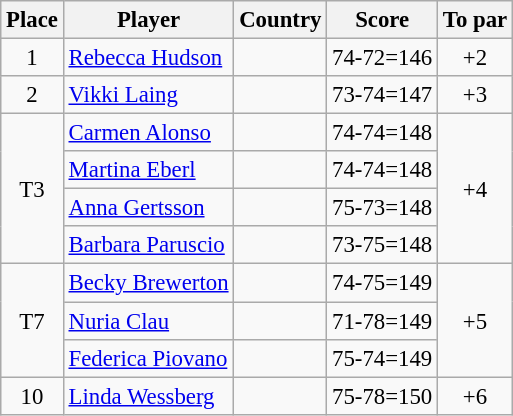<table class="wikitable" style="font-size:95%;">
<tr>
<th>Place</th>
<th>Player</th>
<th>Country</th>
<th>Score</th>
<th>To par</th>
</tr>
<tr>
<td align=center>1</td>
<td><a href='#'>Rebecca Hudson</a></td>
<td></td>
<td align=center>74-72=146</td>
<td align=center>+2</td>
</tr>
<tr>
<td align=center>2</td>
<td><a href='#'>Vikki Laing</a></td>
<td></td>
<td align=center>73-74=147</td>
<td align=center>+3</td>
</tr>
<tr>
<td rowspan="4" align="center">T3</td>
<td><a href='#'>Carmen Alonso</a></td>
<td></td>
<td align=center>74-74=148</td>
<td rowspan="4" align="center">+4</td>
</tr>
<tr>
<td><a href='#'>Martina Eberl</a></td>
<td></td>
<td align=center>74-74=148</td>
</tr>
<tr>
<td><a href='#'>Anna Gertsson</a></td>
<td></td>
<td>75-73=148</td>
</tr>
<tr>
<td><a href='#'>Barbara Paruscio</a></td>
<td></td>
<td>73-75=148</td>
</tr>
<tr>
<td rowspan="3" align=center>T7</td>
<td><a href='#'>Becky Brewerton</a></td>
<td></td>
<td align=center>74-75=149</td>
<td rowspan="3" align=center>+5</td>
</tr>
<tr>
<td><a href='#'>Nuria Clau</a></td>
<td></td>
<td align=center>71-78=149</td>
</tr>
<tr>
<td><a href='#'>Federica Piovano</a></td>
<td></td>
<td align=center>75-74=149</td>
</tr>
<tr>
<td align=center>10</td>
<td><a href='#'>Linda Wessberg</a></td>
<td></td>
<td align=center>75-78=150</td>
<td align=center>+6</td>
</tr>
</table>
